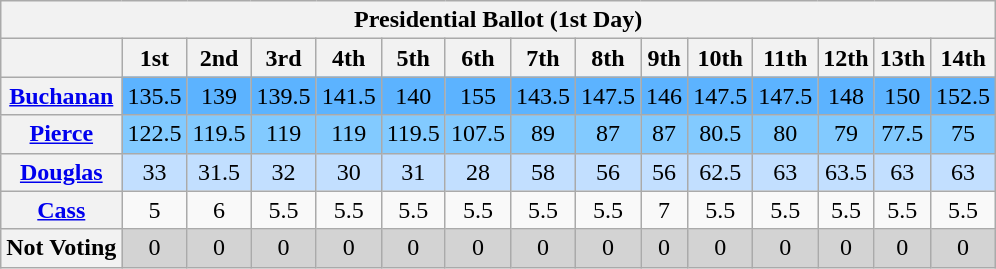<table class="wikitable sortable" style="text-align:center">
<tr>
<th colspan="15"><strong>Presidential Ballot (1st Day)</strong></th>
</tr>
<tr>
<th></th>
<th>1st</th>
<th>2nd</th>
<th>3rd</th>
<th>4th</th>
<th>5th</th>
<th>6th</th>
<th>7th</th>
<th>8th</th>
<th>9th</th>
<th>10th</th>
<th>11th</th>
<th>12th</th>
<th>13th</th>
<th>14th</th>
</tr>
<tr>
<th><a href='#'>Buchanan</a></th>
<td style="background:#5cb3ff">135.5</td>
<td style="background:#5cb3ff">139</td>
<td style="background:#5cb3ff">139.5</td>
<td style="background:#5cb3ff">141.5</td>
<td style="background:#5cb3ff">140</td>
<td style="background:#5cb3ff">155</td>
<td style="background:#5cb3ff">143.5</td>
<td style="background:#5cb3ff">147.5</td>
<td style="background:#5cb3ff">146</td>
<td style="background:#5cb3ff">147.5</td>
<td style="background:#5cb3ff">147.5</td>
<td style="background:#5cb3ff">148</td>
<td style="background:#5cb3ff">150</td>
<td style="background:#5cb3ff">152.5</td>
</tr>
<tr>
<th><a href='#'>Pierce</a></th>
<td style="background:#82caff">122.5</td>
<td style="background:#82caff">119.5</td>
<td style="background:#82caff">119</td>
<td style="background:#82caff">119</td>
<td style="background:#82caff">119.5</td>
<td style="background:#82caff">107.5</td>
<td style="background:#82caff">89</td>
<td style="background:#82caff">87</td>
<td style="background:#82caff">87</td>
<td style="background:#82caff">80.5</td>
<td style="background:#82caff">80</td>
<td style="background:#82caff">79</td>
<td style="background:#82caff">77.5</td>
<td style="background:#82caff">75</td>
</tr>
<tr>
<th><a href='#'>Douglas</a></th>
<td style="background:#c2dfff">33</td>
<td style="background:#c2dfff">31.5</td>
<td style="background:#c2dfff">32</td>
<td style="background:#c2dfff">30</td>
<td style="background:#c2dfff">31</td>
<td style="background:#c2dfff">28</td>
<td style="background:#c2dfff">58</td>
<td style="background:#c2dfff">56</td>
<td style="background:#c2dfff">56</td>
<td style="background:#c2dfff">62.5</td>
<td style="background:#c2dfff">63</td>
<td style="background:#c2dfff">63.5</td>
<td style="background:#c2dfff">63</td>
<td style="background:#c2dfff">63</td>
</tr>
<tr>
<th><a href='#'>Cass</a></th>
<td>5</td>
<td>6</td>
<td>5.5</td>
<td>5.5</td>
<td>5.5</td>
<td>5.5</td>
<td>5.5</td>
<td>5.5</td>
<td>7</td>
<td>5.5</td>
<td>5.5</td>
<td>5.5</td>
<td>5.5</td>
<td>5.5</td>
</tr>
<tr>
<th>Not Voting</th>
<td style="background:#d3d3d3">0</td>
<td style="background:#d3d3d3">0</td>
<td style="background:#d3d3d3">0</td>
<td style="background:#d3d3d3">0</td>
<td style="background:#d3d3d3">0</td>
<td style="background:#d3d3d3">0</td>
<td style="background:#d3d3d3">0</td>
<td style="background:#d3d3d3">0</td>
<td style="background:#d3d3d3">0</td>
<td style="background:#d3d3d3">0</td>
<td style="background:#d3d3d3">0</td>
<td style="background:#d3d3d3">0</td>
<td style="background:#d3d3d3">0</td>
<td style="background:#d3d3d3">0</td>
</tr>
</table>
